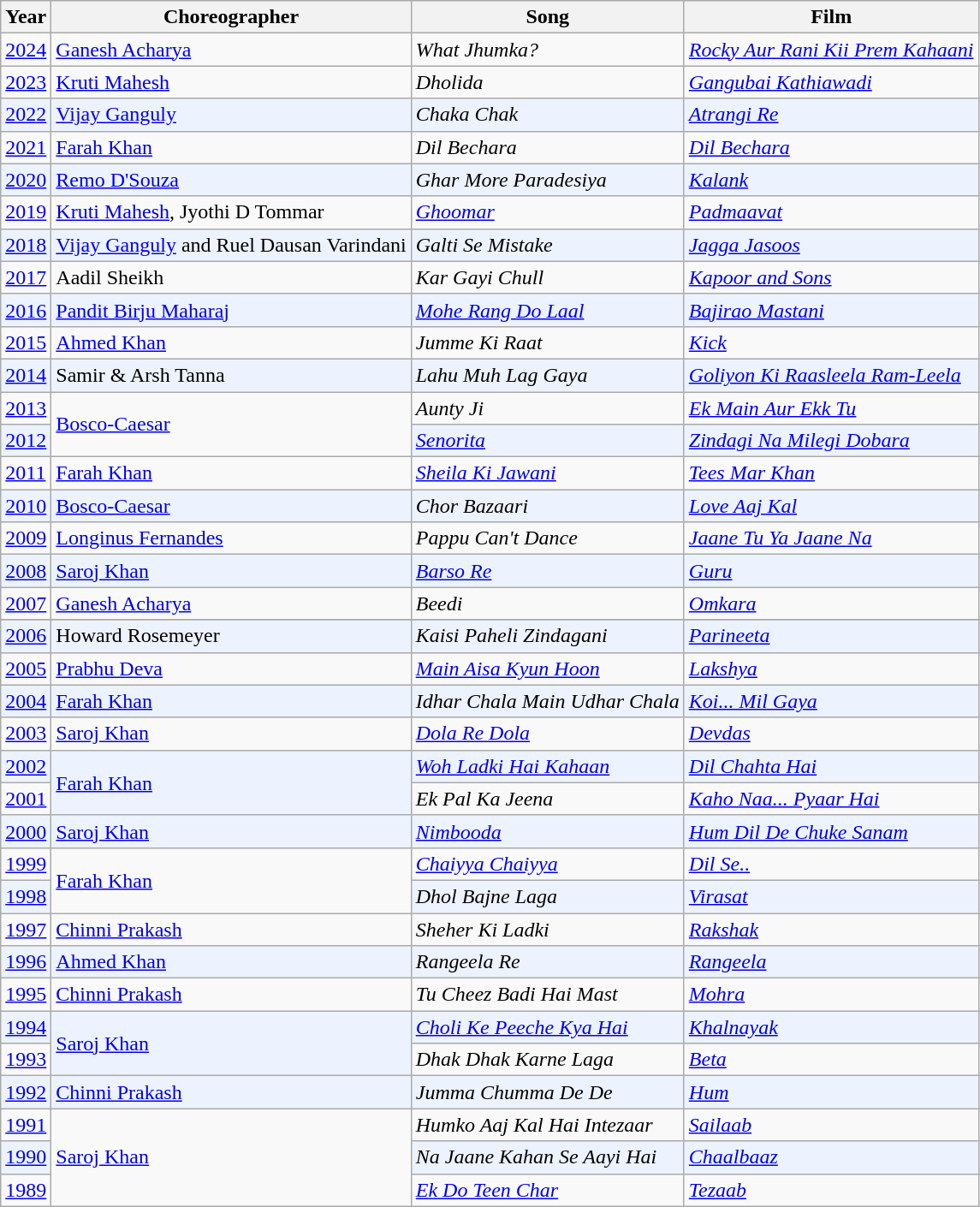<table class="wikitable sortable">
<tr>
<th>Year</th>
<th>Choreographer</th>
<th>Song</th>
<th>Film</th>
</tr>
<tr>
<td><a href='#'>2024</a></td>
<td><a href='#'>Ganesh Acharya</a></td>
<td><em>What Jhumka?</em></td>
<td><em><a href='#'>Rocky Aur Rani Kii Prem Kahaani</a></em></td>
</tr>
<tr>
<td><a href='#'>2023</a></td>
<td><a href='#'>Kruti Mahesh</a></td>
<td><em>Dholida</em></td>
<td><em><a href='#'>Gangubai Kathiawadi</a></em></td>
</tr>
<tr bgcolor=#edf3fe>
<td><a href='#'>2022</a></td>
<td><a href='#'>Vijay Ganguly</a></td>
<td><em>Chaka Chak</em></td>
<td><em><a href='#'>Atrangi Re</a></em></td>
</tr>
<tr>
<td><a href='#'>2021</a></td>
<td><a href='#'>Farah Khan</a></td>
<td><em>Dil Bechara</em></td>
<td><em><a href='#'>Dil Bechara</a></em></td>
</tr>
<tr bgcolor=#edf3fe>
<td><a href='#'>2020</a></td>
<td><a href='#'>Remo D'Souza</a></td>
<td><em>Ghar More Paradesiya</em></td>
<td><em><a href='#'>Kalank</a></em></td>
</tr>
<tr>
<td><a href='#'>2019</a></td>
<td><a href='#'>Kruti Mahesh</a>, Jyothi D Tommar</td>
<td><em><a href='#'>Ghoomar</a></em></td>
<td><em><a href='#'>Padmaavat</a></em></td>
</tr>
<tr bgcolor=#edf3fe>
<td><a href='#'>2018</a></td>
<td><a href='#'>Vijay Ganguly</a> and Ruel Dausan Varindani</td>
<td><em>Galti Se Mistake</em></td>
<td><em><a href='#'>Jagga Jasoos</a></em></td>
</tr>
<tr>
<td><a href='#'>2017</a></td>
<td>Aadil Sheikh</td>
<td><em>Kar Gayi Chull</em></td>
<td><em><a href='#'>Kapoor and Sons</a></em></td>
</tr>
<tr bgcolor=#edf3fe>
<td><a href='#'>2016</a></td>
<td><a href='#'>Pandit Birju Maharaj</a></td>
<td><em><a href='#'>Mohe Rang Do Laal</a></em></td>
<td><em><a href='#'>Bajirao Mastani</a></em></td>
</tr>
<tr>
<td><a href='#'>2015</a></td>
<td><a href='#'>Ahmed Khan</a></td>
<td><em>Jumme Ki Raat</em></td>
<td><em><a href='#'>Kick</a></em></td>
</tr>
<tr bgcolor=#edf3fe>
<td><a href='#'>2014</a></td>
<td>Samir & Arsh Tanna</td>
<td><em>Lahu Muh Lag Gaya</em></td>
<td><em><a href='#'>Goliyon Ki Raasleela Ram-Leela</a></em></td>
</tr>
<tr>
<td><a href='#'>2013</a></td>
<td rowspan="2"><a href='#'>Bosco-Caesar</a></td>
<td><em>Aunty Ji</em></td>
<td><em><a href='#'>Ek Main Aur Ekk Tu</a></em></td>
</tr>
<tr bgcolor=#edf3fe>
<td><a href='#'>2012</a></td>
<td><em><a href='#'>Senorita</a></em></td>
<td><em><a href='#'>Zindagi Na Milegi Dobara</a></em></td>
</tr>
<tr>
<td><a href='#'>2011</a></td>
<td><a href='#'>Farah Khan</a></td>
<td><em><a href='#'>Sheila Ki Jawani</a></em></td>
<td><em><a href='#'>Tees Mar Khan</a></em></td>
</tr>
<tr bgcolor=#edf3fe>
<td><a href='#'>2010</a></td>
<td><a href='#'>Bosco-Caesar</a></td>
<td><em>Chor Bazaari</em></td>
<td><em><a href='#'>Love Aaj Kal</a></em></td>
</tr>
<tr>
<td><a href='#'>2009</a></td>
<td><a href='#'>Longinus Fernandes</a></td>
<td><em>Pappu Can't Dance</em></td>
<td><em><a href='#'>Jaane Tu Ya Jaane Na</a></em></td>
</tr>
<tr bgcolor=#edf3fe>
<td><a href='#'>2008</a></td>
<td><a href='#'>Saroj Khan</a></td>
<td><em><a href='#'>Barso Re</a></em></td>
<td><em><a href='#'>Guru</a></em></td>
</tr>
<tr>
<td><a href='#'>2007</a></td>
<td><a href='#'>Ganesh Acharya</a></td>
<td><em>Beedi</em></td>
<td><em><a href='#'>Omkara</a></em></td>
</tr>
<tr>
</tr>
<tr bgcolor=#edf3fe>
<td><a href='#'>2006</a></td>
<td>Howard Rosemeyer</td>
<td><em>Kaisi Paheli Zindagani</em></td>
<td><em><a href='#'>Parineeta</a></em></td>
</tr>
<tr>
<td><a href='#'>2005</a></td>
<td><a href='#'>Prabhu Deva</a></td>
<td><em><a href='#'>Main Aisa Kyun Hoon</a></em></td>
<td><em><a href='#'>Lakshya</a></em></td>
</tr>
<tr bgcolor=#edf3fe>
<td><a href='#'>2004</a></td>
<td><a href='#'>Farah Khan</a></td>
<td><em>Idhar Chala Main Udhar Chala</em></td>
<td><em><a href='#'>Koi... Mil Gaya</a></em></td>
</tr>
<tr>
<td><a href='#'>2003</a></td>
<td><a href='#'>Saroj Khan</a></td>
<td><em><a href='#'>Dola Re Dola</a></em></td>
<td><em><a href='#'>Devdas</a></em></td>
</tr>
<tr bgcolor=#edf3fe>
<td><a href='#'>2002</a></td>
<td rowspan="2"><a href='#'>Farah Khan</a></td>
<td><em><a href='#'>Woh Ladki Hai Kahaan</a></em></td>
<td><em><a href='#'>Dil Chahta Hai</a></em></td>
</tr>
<tr>
<td><a href='#'>2001</a></td>
<td><em>Ek Pal Ka Jeena</em></td>
<td><em><a href='#'>Kaho Naa... Pyaar Hai</a></em></td>
</tr>
<tr bgcolor=#edf3fe>
<td><a href='#'>2000</a></td>
<td><a href='#'>Saroj Khan</a></td>
<td><em><a href='#'>Nimbooda</a></em></td>
<td><em><a href='#'>Hum Dil De Chuke Sanam</a></em></td>
</tr>
<tr>
<td><a href='#'>1999</a></td>
<td rowspan="2"><a href='#'>Farah Khan</a></td>
<td><em><a href='#'>Chaiyya Chaiyya</a></em></td>
<td><em><a href='#'>Dil Se..</a></em></td>
</tr>
<tr bgcolor=#edf3fe>
<td><a href='#'>1998</a></td>
<td><em>Dhol Bajne Laga</em></td>
<td><em><a href='#'>Virasat</a></em></td>
</tr>
<tr>
<td><a href='#'>1997</a></td>
<td><a href='#'>Chinni Prakash</a></td>
<td><em>Sheher Ki Ladki</em></td>
<td><em><a href='#'>Rakshak</a></em></td>
</tr>
<tr bgcolor=#edf3fe>
<td><a href='#'>1996</a></td>
<td><a href='#'>Ahmed Khan</a></td>
<td><em>Rangeela Re</em></td>
<td><em><a href='#'>Rangeela</a></em></td>
</tr>
<tr>
<td><a href='#'>1995</a></td>
<td><a href='#'>Chinni Prakash</a></td>
<td><em>Tu Cheez Badi Hai Mast</em></td>
<td><em><a href='#'>Mohra</a></em></td>
</tr>
<tr bgcolor=#edf3fe>
<td><a href='#'>1994</a></td>
<td rowspan="2"><a href='#'>Saroj Khan</a></td>
<td><em><a href='#'>Choli Ke Peeche Kya Hai</a></em></td>
<td><em><a href='#'>Khalnayak</a></em></td>
</tr>
<tr>
<td><a href='#'>1993</a></td>
<td><em>Dhak Dhak Karne Laga</em></td>
<td><em><a href='#'>Beta</a></em></td>
</tr>
<tr bgcolor=#edf3fe>
<td><a href='#'>1992</a></td>
<td><a href='#'>Chinni Prakash</a></td>
<td><em>Jumma Chumma De De</em></td>
<td><em><a href='#'>Hum</a></em></td>
</tr>
<tr>
<td><a href='#'>1991</a></td>
<td rowspan="3"><a href='#'>Saroj Khan</a></td>
<td><em>Humko Aaj Kal Hai Intezaar</em></td>
<td><em><a href='#'>Sailaab</a></em></td>
</tr>
<tr bgcolor=#edf3fe>
<td><a href='#'>1990</a></td>
<td><em>Na Jaane Kahan Se Aayi Hai</em></td>
<td><em><a href='#'>Chaalbaaz</a></em></td>
</tr>
<tr>
<td><a href='#'>1989</a></td>
<td><a href='#'><em>Ek Do Teen Char</em></a></td>
<td><em><a href='#'>Tezaab</a></em></td>
</tr>
</table>
